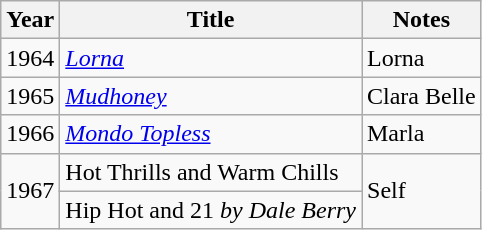<table class="wikitable sortable">
<tr>
<th>Year</th>
<th>Title</th>
<th class="unsortable">Notes</th>
</tr>
<tr>
<td>1964</td>
<td><em><a href='#'>Lorna</a></em></td>
<td>Lorna</td>
</tr>
<tr>
<td>1965</td>
<td><em><a href='#'>Mudhoney</a></em></td>
<td>Clara Belle</td>
</tr>
<tr>
<td>1966</td>
<td><em><a href='#'>Mondo Topless</a></em></td>
<td>Marla</td>
</tr>
<tr>
<td rowspan="2">1967</td>
<td>Hot Thrills and Warm Chills</td>
<td rowspan="2">Self</td>
</tr>
<tr>
<td>Hip Hot and 21<em> by Dale Berry</td>
</tr>
</table>
